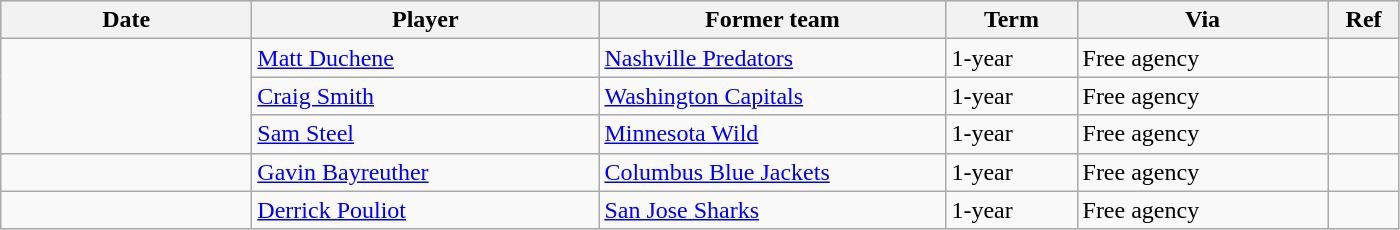<table class="wikitable">
<tr style="background:#ddd; text-align:center;">
<th style="width: 10em;">Date</th>
<th style="width: 14em;">Player</th>
<th style="width: 14em;">Former team</th>
<th style="width: 5em;">Term</th>
<th style="width: 10em;">Via</th>
<th style="width: 2.5em;">Ref</th>
</tr>
<tr>
<td rowspan=3></td>
<td><a href='#'>Matt Duchene</a></td>
<td><a href='#'>Nashville Predators</a></td>
<td>1-year</td>
<td>Free agency</td>
<td></td>
</tr>
<tr>
<td><a href='#'>Craig Smith</a></td>
<td><a href='#'>Washington Capitals</a></td>
<td>1-year</td>
<td>Free agency</td>
<td></td>
</tr>
<tr>
<td><a href='#'>Sam Steel</a></td>
<td><a href='#'>Minnesota Wild</a></td>
<td>1-year</td>
<td>Free agency</td>
<td></td>
</tr>
<tr>
<td></td>
<td><a href='#'>Gavin Bayreuther</a></td>
<td><a href='#'>Columbus Blue Jackets</a></td>
<td>1-year</td>
<td>Free agency</td>
<td></td>
</tr>
<tr>
<td></td>
<td><a href='#'>Derrick Pouliot</a></td>
<td><a href='#'>San Jose Sharks</a></td>
<td>1-year</td>
<td>Free agency</td>
<td></td>
</tr>
</table>
